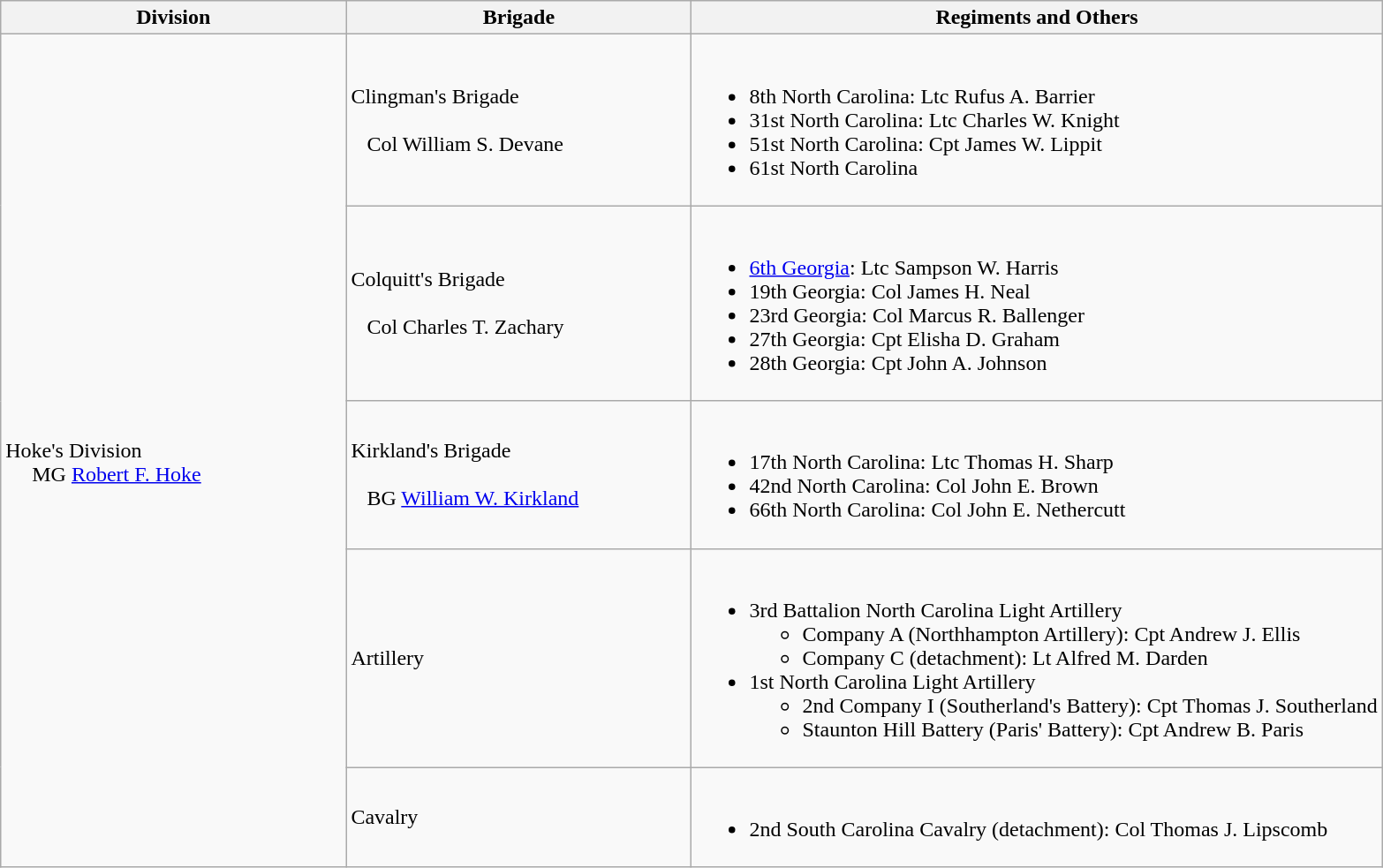<table class="wikitable">
<tr>
<th width=25%>Division</th>
<th width=25%>Brigade</th>
<th>Regiments and Others</th>
</tr>
<tr>
<td rowspan=5><br>Hoke's Division
<br>    
MG <a href='#'>Robert F. Hoke</a></td>
<td>Clingman's Brigade<br><br>  
Col William S. Devane</td>
<td><br><ul><li>8th North Carolina:  Ltc Rufus A. Barrier</li><li>31st North Carolina: Ltc Charles W. Knight</li><li>51st North Carolina: Cpt James W. Lippit</li><li>61st North Carolina</li></ul></td>
</tr>
<tr>
<td>Colquitt's Brigade<br><br>  
Col Charles T. Zachary</td>
<td><br><ul><li><a href='#'>6th Georgia</a>: Ltc Sampson W. Harris</li><li>19th Georgia: Col James H. Neal</li><li>23rd Georgia: Col Marcus R. Ballenger</li><li>27th Georgia: Cpt Elisha D. Graham</li><li>28th Georgia: Cpt John A. Johnson</li></ul></td>
</tr>
<tr>
<td>Kirkland's Brigade<br><br>  
BG <a href='#'>William W. Kirkland</a></td>
<td><br><ul><li>17th North Carolina: Ltc Thomas H. Sharp</li><li>42nd North Carolina: Col John E. Brown</li><li>66th North Carolina: Col John E. Nethercutt</li></ul></td>
</tr>
<tr>
<td>Artillery</td>
<td><br><ul><li>3rd Battalion North Carolina Light Artillery<ul><li>Company A (Northhampton Artillery): Cpt Andrew J. Ellis</li><li>Company C (detachment): Lt Alfred M. Darden</li></ul></li><li>1st North Carolina Light Artillery<ul><li>2nd Company I (Southerland's Battery): Cpt Thomas J. Southerland</li><li>Staunton Hill Battery (Paris' Battery): Cpt Andrew B. Paris</li></ul></li></ul></td>
</tr>
<tr>
<td>Cavalry</td>
<td><br><ul><li>2nd South Carolina Cavalry (detachment): Col Thomas J. Lipscomb</li></ul></td>
</tr>
</table>
